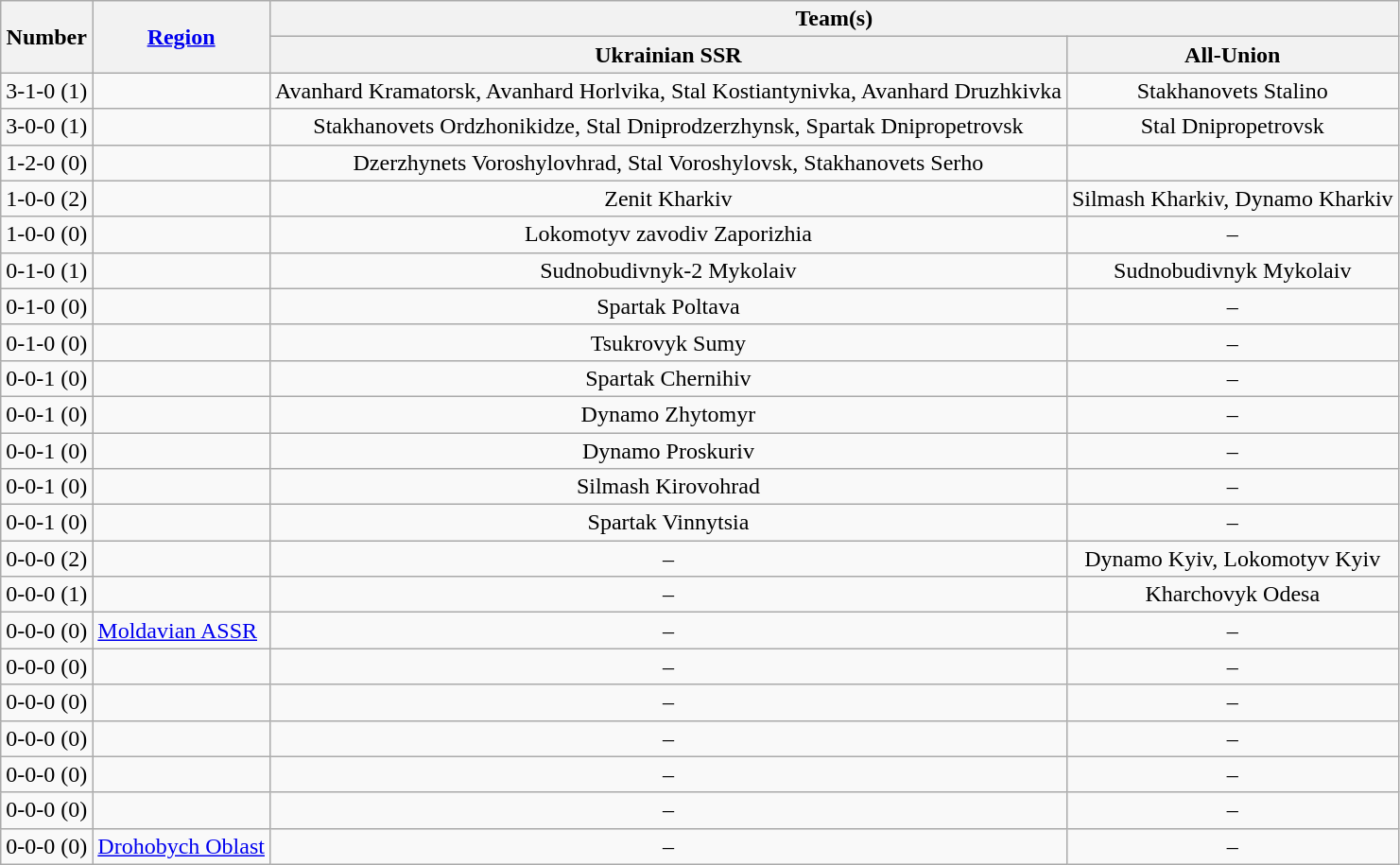<table class="wikitable" style="text-align:center">
<tr>
<th rowspan=2>Number</th>
<th rowspan=2><a href='#'>Region</a></th>
<th colspan=2>Team(s)</th>
</tr>
<tr>
<th>Ukrainian SSR</th>
<th>All-Union</th>
</tr>
<tr>
<td rowspan="1">3-1-0 (1)</td>
<td align="left"></td>
<td>Avanhard Kramatorsk, Avanhard Horlvika, Stal Kostiantynivka, Avanhard Druzhkivka</td>
<td>Stakhanovets Stalino</td>
</tr>
<tr>
<td rowspan="1">3-0-0 (1)</td>
<td align="left"></td>
<td>Stakhanovets Ordzhonikidze, Stal Dniprodzerzhynsk, Spartak Dnipropetrovsk</td>
<td>Stal Dnipropetrovsk</td>
</tr>
<tr>
<td rowspan="1">1-2-0 (0)</td>
<td align="left"></td>
<td>Dzerzhynets Voroshylovhrad, Stal Voroshylovsk, Stakhanovets Serho</td>
<td></td>
</tr>
<tr>
<td rowspan="1">1-0-0 (2)</td>
<td align="left"></td>
<td>Zenit Kharkiv</td>
<td>Silmash Kharkiv, Dynamo Kharkiv</td>
</tr>
<tr>
<td rowspan="1">1-0-0 (0)</td>
<td align="left"></td>
<td>Lokomotyv zavodiv Zaporizhia</td>
<td>–</td>
</tr>
<tr>
<td rowspan="1">0-1-0 (1)</td>
<td align="left"></td>
<td>Sudnobudivnyk-2 Mykolaiv</td>
<td>Sudnobudivnyk Mykolaiv</td>
</tr>
<tr>
<td rowspan="1">0-1-0 (0)</td>
<td align="left"></td>
<td>Spartak Poltava</td>
<td>–</td>
</tr>
<tr>
<td rowspan="1">0-1-0 (0)</td>
<td align="left"></td>
<td>Tsukrovyk Sumy</td>
<td>–</td>
</tr>
<tr>
<td rowspan="1">0-0-1 (0)</td>
<td align="left"></td>
<td>Spartak Chernihiv</td>
<td>–</td>
</tr>
<tr>
<td rowspan="1">0-0-1 (0)</td>
<td align="left"></td>
<td>Dynamo Zhytomyr</td>
<td>–</td>
</tr>
<tr>
<td rowspan="1">0-0-1 (0)</td>
<td align="left"></td>
<td>Dynamo Proskuriv</td>
<td>–</td>
</tr>
<tr>
<td rowspan="1">0-0-1 (0)</td>
<td align="left"></td>
<td>Silmash Kirovohrad</td>
<td>–</td>
</tr>
<tr>
<td rowspan="1">0-0-1 (0)</td>
<td align="left"></td>
<td>Spartak Vinnytsia</td>
<td>–</td>
</tr>
<tr>
<td rowspan="1">0-0-0 (2)</td>
<td align="left"></td>
<td>–</td>
<td>Dynamo Kyiv, Lokomotyv Kyiv</td>
</tr>
<tr>
<td rowspan="1">0-0-0 (1)</td>
<td align="left"></td>
<td>–</td>
<td>Kharchovyk Odesa</td>
</tr>
<tr>
<td rowspan="1">0-0-0 (0)</td>
<td align="left"> <a href='#'>Moldavian ASSR</a></td>
<td>–</td>
<td>–</td>
</tr>
<tr>
<td rowspan="1">0-0-0 (0)</td>
<td align="left"></td>
<td>–</td>
<td>–</td>
</tr>
<tr>
<td rowspan="1">0-0-0 (0)</td>
<td align="left"></td>
<td>–</td>
<td>–</td>
</tr>
<tr>
<td rowspan="1">0-0-0 (0)</td>
<td align="left"></td>
<td>–</td>
<td>–</td>
</tr>
<tr>
<td rowspan="1">0-0-0 (0)</td>
<td align="left"></td>
<td>–</td>
<td>–</td>
</tr>
<tr>
<td rowspan="1">0-0-0 (0)</td>
<td align="left"></td>
<td>–</td>
<td>–</td>
</tr>
<tr>
<td rowspan="1">0-0-0 (0)</td>
<td align="left"> <a href='#'>Drohobych Oblast</a></td>
<td>–</td>
<td>–</td>
</tr>
</table>
